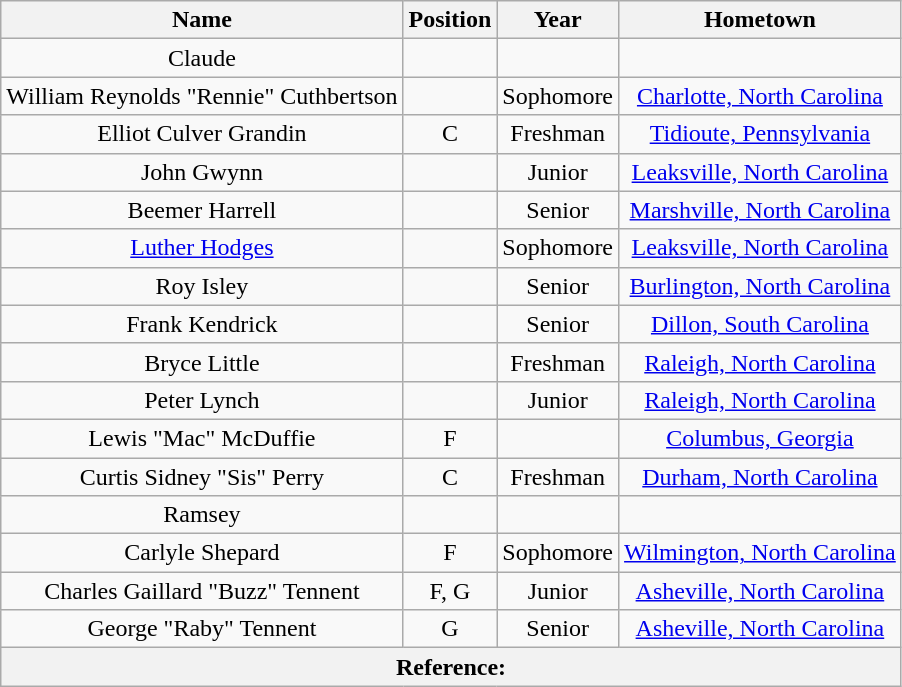<table class="wikitable">
<tr>
<th>Name</th>
<th>Position</th>
<th>Year</th>
<th>Hometown</th>
</tr>
<tr>
<td style="text-align:center;">Claude</td>
<td style="text-align:center;"></td>
<td style="text-align:center;"></td>
<td style="text-align:center;"></td>
</tr>
<tr>
<td style="text-align:center;">William Reynolds "Rennie" Cuthbertson</td>
<td style="text-align:center;"></td>
<td style="text-align:center;">Sophomore</td>
<td style="text-align:center;"><a href='#'>Charlotte, North Carolina</a></td>
</tr>
<tr>
<td style="text-align:center;">Elliot Culver Grandin</td>
<td style="text-align:center;">C</td>
<td style="text-align:center;">Freshman</td>
<td style="text-align:center;"><a href='#'>Tidioute, Pennsylvania</a></td>
</tr>
<tr>
<td style="text-align:center;">John Gwynn</td>
<td style="text-align:center;"></td>
<td style="text-align:center;">Junior</td>
<td style="text-align:center;"><a href='#'>Leaksville, North Carolina</a></td>
</tr>
<tr>
<td style="text-align:center;">Beemer Harrell</td>
<td style="text-align:center;"></td>
<td style="text-align:center;">Senior</td>
<td style="text-align:center;"><a href='#'>Marshville, North Carolina</a></td>
</tr>
<tr>
<td style="text-align:center;"><a href='#'>Luther Hodges</a></td>
<td style="text-align:center;"></td>
<td style="text-align:center;">Sophomore</td>
<td style="text-align:center;"><a href='#'>Leaksville, North Carolina</a></td>
</tr>
<tr>
<td style="text-align:center;">Roy Isley</td>
<td style="text-align:center;"></td>
<td style="text-align:center;">Senior</td>
<td style="text-align:center;"><a href='#'>Burlington, North Carolina</a></td>
</tr>
<tr>
<td style="text-align:center;">Frank Kendrick</td>
<td style="text-align:center;"></td>
<td style="text-align:center;">Senior</td>
<td style="text-align:center;"><a href='#'>Dillon, South Carolina</a></td>
</tr>
<tr>
<td style="text-align:center;">Bryce Little</td>
<td style="text-align:center;"></td>
<td style="text-align:center;">Freshman</td>
<td style="text-align:center;"><a href='#'>Raleigh, North Carolina</a></td>
</tr>
<tr>
<td style="text-align:center;">Peter Lynch</td>
<td style="text-align:center;"></td>
<td style="text-align:center;">Junior</td>
<td style="text-align:center;"><a href='#'>Raleigh, North Carolina</a></td>
</tr>
<tr>
<td style="text-align:center;">Lewis "Mac" McDuffie</td>
<td style="text-align:center;">F</td>
<td style="text-align:center;"></td>
<td style="text-align:center;"><a href='#'>Columbus, Georgia</a></td>
</tr>
<tr>
<td style="text-align:center;">Curtis Sidney "Sis" Perry</td>
<td style="text-align:center;">C</td>
<td style="text-align:center;">Freshman</td>
<td style="text-align:center;"><a href='#'>Durham, North Carolina</a></td>
</tr>
<tr>
<td style="text-align:center;">Ramsey</td>
<td style="text-align:center;"></td>
<td style="text-align:center;"></td>
<td style="text-align:center;"></td>
</tr>
<tr>
<td style="text-align:center;">Carlyle Shepard</td>
<td style="text-align:center;">F</td>
<td style="text-align:center;">Sophomore</td>
<td style="text-align:center;"><a href='#'>Wilmington, North Carolina</a></td>
</tr>
<tr>
<td style="text-align:center;">Charles Gaillard "Buzz" Tennent</td>
<td style="text-align:center;">F, G</td>
<td style="text-align:center;">Junior</td>
<td style="text-align:center;"><a href='#'>Asheville, North Carolina</a></td>
</tr>
<tr>
<td style="text-align:center;">George "Raby" Tennent</td>
<td style="text-align:center;">G</td>
<td style="text-align:center;">Senior</td>
<td style="text-align:center;"><a href='#'>Asheville, North Carolina</a></td>
</tr>
<tr>
<th style="text-align:center;" colspan="4">Reference:</th>
</tr>
</table>
